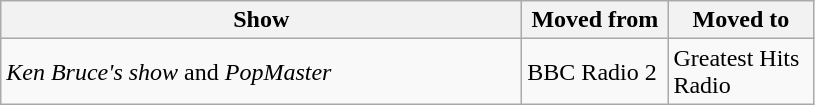<table class="wikitable">
<tr>
<th width=340>Show</th>
<th width=90>Moved from</th>
<th width=90>Moved to</th>
</tr>
<tr>
<td><em>Ken Bruce's show</em> and <em>PopMaster</em></td>
<td>BBC Radio 2</td>
<td>Greatest Hits Radio</td>
</tr>
</table>
